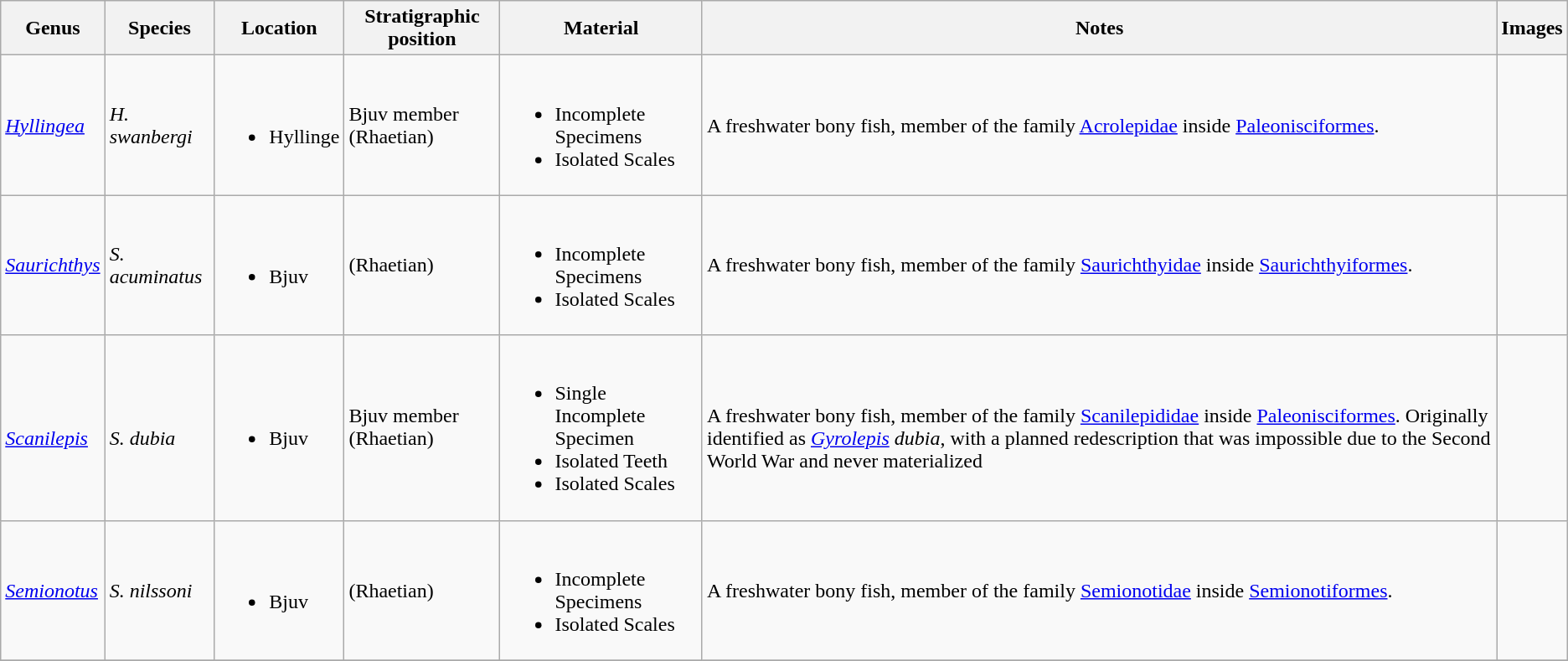<table class = "wikitable">
<tr>
<th>Genus</th>
<th>Species</th>
<th>Location</th>
<th>Stratigraphic position</th>
<th>Material</th>
<th>Notes</th>
<th>Images</th>
</tr>
<tr>
<td><em><a href='#'>Hyllingea</a></em></td>
<td><em>H. swanbergi</em></td>
<td><br><ul><li>Hyllinge</li></ul></td>
<td>Bjuv member (Rhaetian)</td>
<td><br><ul><li>Incomplete Specimens</li><li>Isolated Scales</li></ul></td>
<td>A freshwater bony fish, member of the family <a href='#'>Acrolepidae</a> inside <a href='#'>Paleonisciformes</a>.</td>
<td></td>
</tr>
<tr>
<td><em><a href='#'>Saurichthys</a></em></td>
<td><em>S. acuminatus</em></td>
<td><br><ul><li>Bjuv</li></ul></td>
<td>(Rhaetian)</td>
<td><br><ul><li>Incomplete Specimens</li><li>Isolated Scales</li></ul></td>
<td>A freshwater bony fish, member of the family <a href='#'>Saurichthyidae</a> inside <a href='#'>Saurichthyiformes</a>.</td>
<td></td>
</tr>
<tr>
<td><br><em><a href='#'>Scanilepis</a></em></td>
<td><br><em>S. dubia</em></td>
<td><br><ul><li>Bjuv</li></ul></td>
<td>Bjuv member (Rhaetian)</td>
<td><br><ul><li>Single Incomplete Specimen</li><li>Isolated Teeth</li><li>Isolated Scales</li></ul></td>
<td><br>A freshwater bony fish, member of the family <a href='#'>Scanilepididae</a> inside <a href='#'>Paleonisciformes</a>. Originally identified as <em><a href='#'>Gyrolepis</a> dubia</em>, with a  planned redescription that was impossible due to the Second World War and never materialized</td>
<td></td>
</tr>
<tr>
<td><em><a href='#'>Semionotus</a></em></td>
<td><em>S. nilssoni</em></td>
<td><br><ul><li>Bjuv</li></ul></td>
<td>(Rhaetian)</td>
<td><br><ul><li>Incomplete Specimens</li><li>Isolated Scales</li></ul></td>
<td>A freshwater bony fish, member of the family <a href='#'>Semionotidae</a> inside <a href='#'>Semionotiformes</a>.</td>
<td></td>
</tr>
<tr>
</tr>
</table>
